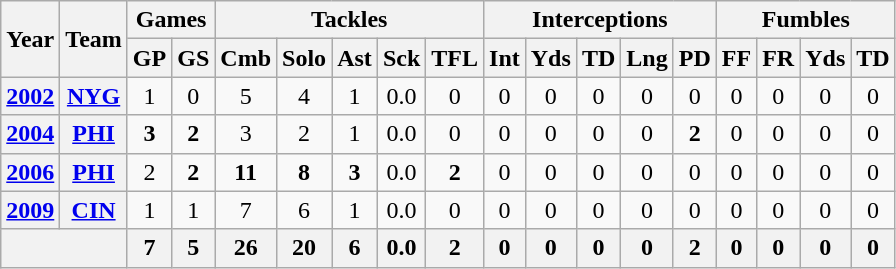<table class="wikitable" style="text-align:center">
<tr>
<th rowspan="2">Year</th>
<th rowspan="2">Team</th>
<th colspan="2">Games</th>
<th colspan="5">Tackles</th>
<th colspan="5">Interceptions</th>
<th colspan="4">Fumbles</th>
</tr>
<tr>
<th>GP</th>
<th>GS</th>
<th>Cmb</th>
<th>Solo</th>
<th>Ast</th>
<th>Sck</th>
<th>TFL</th>
<th>Int</th>
<th>Yds</th>
<th>TD</th>
<th>Lng</th>
<th>PD</th>
<th>FF</th>
<th>FR</th>
<th>Yds</th>
<th>TD</th>
</tr>
<tr>
<th><a href='#'>2002</a></th>
<th><a href='#'>NYG</a></th>
<td>1</td>
<td>0</td>
<td>5</td>
<td>4</td>
<td>1</td>
<td>0.0</td>
<td>0</td>
<td>0</td>
<td>0</td>
<td>0</td>
<td>0</td>
<td>0</td>
<td>0</td>
<td>0</td>
<td>0</td>
<td>0</td>
</tr>
<tr>
<th><a href='#'>2004</a></th>
<th><a href='#'>PHI</a></th>
<td><strong>3</strong></td>
<td><strong>2</strong></td>
<td>3</td>
<td>2</td>
<td>1</td>
<td>0.0</td>
<td>0</td>
<td>0</td>
<td>0</td>
<td>0</td>
<td>0</td>
<td><strong>2</strong></td>
<td>0</td>
<td>0</td>
<td>0</td>
<td>0</td>
</tr>
<tr>
<th><a href='#'>2006</a></th>
<th><a href='#'>PHI</a></th>
<td>2</td>
<td><strong>2</strong></td>
<td><strong>11</strong></td>
<td><strong>8</strong></td>
<td><strong>3</strong></td>
<td>0.0</td>
<td><strong>2</strong></td>
<td>0</td>
<td>0</td>
<td>0</td>
<td>0</td>
<td>0</td>
<td>0</td>
<td>0</td>
<td>0</td>
<td>0</td>
</tr>
<tr>
<th><a href='#'>2009</a></th>
<th><a href='#'>CIN</a></th>
<td>1</td>
<td>1</td>
<td>7</td>
<td>6</td>
<td>1</td>
<td>0.0</td>
<td>0</td>
<td>0</td>
<td>0</td>
<td>0</td>
<td>0</td>
<td>0</td>
<td>0</td>
<td>0</td>
<td>0</td>
<td>0</td>
</tr>
<tr>
<th colspan="2"></th>
<th>7</th>
<th>5</th>
<th>26</th>
<th>20</th>
<th>6</th>
<th>0.0</th>
<th>2</th>
<th>0</th>
<th>0</th>
<th>0</th>
<th>0</th>
<th>2</th>
<th>0</th>
<th>0</th>
<th>0</th>
<th>0</th>
</tr>
</table>
